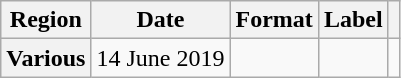<table class="wikitable plainrowheaders">
<tr>
<th scope="col">Region</th>
<th scope="col">Date</th>
<th scope="col">Format</th>
<th scope="col">Label</th>
<th scope="col"></th>
</tr>
<tr>
<th scope="row">Various</th>
<td>14 June 2019</td>
<td></td>
<td></td>
<td align="center"></td>
</tr>
</table>
